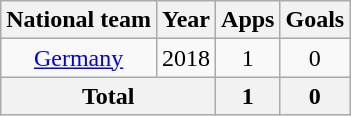<table class="wikitable" style="text-align:center">
<tr>
<th>National team</th>
<th>Year</th>
<th>Apps</th>
<th>Goals</th>
</tr>
<tr>
<td><a href='#'>Germany</a></td>
<td>2018</td>
<td>1</td>
<td>0</td>
</tr>
<tr>
<th colspan="2">Total</th>
<th>1</th>
<th>0</th>
</tr>
</table>
